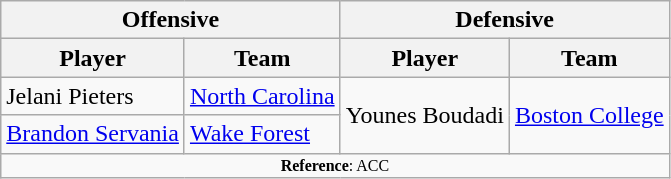<table class="wikitable">
<tr>
<th colspan="2">Offensive</th>
<th colspan="2">Defensive</th>
</tr>
<tr>
<th>Player</th>
<th>Team</th>
<th>Player</th>
<th>Team</th>
</tr>
<tr>
<td>Jelani Pieters</td>
<td><a href='#'>North Carolina</a></td>
<td rowspan="2">Younes Boudadi</td>
<td rowspan="2"><a href='#'>Boston College</a></td>
</tr>
<tr>
<td><a href='#'>Brandon Servania</a></td>
<td><a href='#'>Wake Forest</a></td>
</tr>
<tr>
<td colspan="12"  style="font-size:8pt; text-align:center;"><strong>Reference</strong>: ACC</td>
</tr>
</table>
